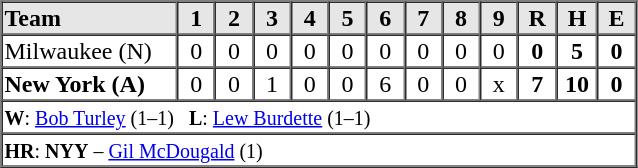<table border=1 cellspacing=0 width=425 style="margin-left:3em;">
<tr style="text-align:center; background-color:#e6e6e6;">
<th align=left width=125>Team</th>
<th width=25>1</th>
<th width=25>2</th>
<th width=25>3</th>
<th width=25>4</th>
<th width=25>5</th>
<th width=25>6</th>
<th width=25>7</th>
<th width=25>8</th>
<th width=25>9</th>
<th width=25>R</th>
<th width=25>H</th>
<th width=25>E</th>
</tr>
<tr style="text-align:center;">
<td align=left>Milwaukee (N)</td>
<td>0</td>
<td>0</td>
<td>0</td>
<td>0</td>
<td>0</td>
<td>0</td>
<td>0</td>
<td>0</td>
<td>0</td>
<td><strong>0</strong></td>
<td><strong>5</strong></td>
<td><strong>0</strong></td>
</tr>
<tr style="text-align:center;">
<td align=left><strong>New York (A)</strong></td>
<td>0</td>
<td>0</td>
<td>1</td>
<td>0</td>
<td>0</td>
<td>6</td>
<td>0</td>
<td>0</td>
<td>x</td>
<td><strong>7</strong></td>
<td><strong>10</strong></td>
<td><strong>0</strong></td>
</tr>
<tr style="text-align:left;">
<td colspan=13><small><strong>W</strong>: <a href='#'>Bob Turley</a> (1–1)   <strong>L</strong>: <a href='#'>Lew Burdette</a> (1–1)</small></td>
</tr>
<tr style="text-align:left;">
<td colspan=13><small><strong>HR</strong>: <strong>NYY</strong> – <a href='#'>Gil McDougald</a> (1)</small></td>
</tr>
</table>
